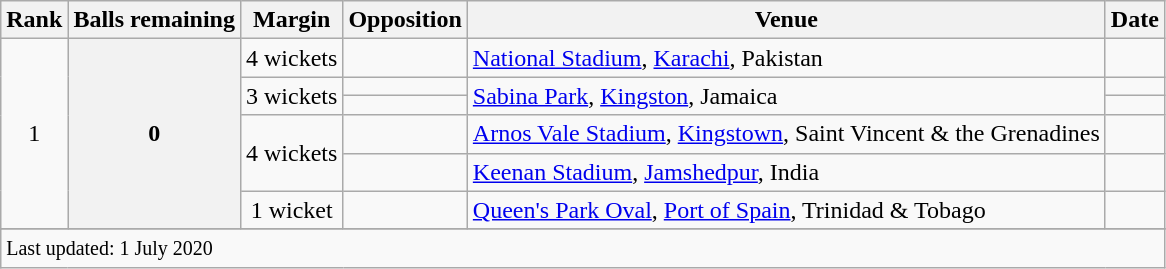<table class="wikitable plainrowheaders sortable">
<tr>
<th scope=col>Rank</th>
<th scope=col>Balls remaining</th>
<th scope=col>Margin</th>
<th scope=col>Opposition</th>
<th scope=col>Venue</th>
<th scope=col>Date</th>
</tr>
<tr>
<td align=center rowspan=6>1</td>
<th scope=row style=text-align:center; rowspan=6>0</th>
<td scope=row style=text-align:center;>4 wickets</td>
<td></td>
<td><a href='#'>National Stadium</a>, <a href='#'>Karachi</a>, Pakistan</td>
<td></td>
</tr>
<tr>
<td scope=row style=text-align:center; rowspan=2>3 wickets</td>
<td></td>
<td rowspan=2><a href='#'>Sabina Park</a>, <a href='#'>Kingston</a>, Jamaica</td>
<td></td>
</tr>
<tr>
<td></td>
<td></td>
</tr>
<tr>
<td scope=row style=text-align:center; rowspan=2>4 wickets</td>
<td></td>
<td><a href='#'>Arnos Vale Stadium</a>, <a href='#'>Kingstown</a>, Saint Vincent & the Grenadines</td>
<td></td>
</tr>
<tr>
<td></td>
<td><a href='#'>Keenan Stadium</a>, <a href='#'>Jamshedpur</a>, India</td>
<td></td>
</tr>
<tr>
<td scope=row style=text-align:center;>1 wicket</td>
<td></td>
<td><a href='#'>Queen's Park Oval</a>, <a href='#'>Port of Spain</a>, Trinidad & Tobago</td>
<td></td>
</tr>
<tr>
</tr>
<tr class=sortbottom>
<td colspan=6><small>Last updated: 1 July 2020</small></td>
</tr>
</table>
